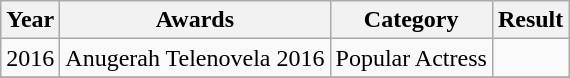<table class="wikitable">
<tr>
<th>Year</th>
<th>Awards</th>
<th>Category</th>
<th>Result</th>
</tr>
<tr>
<td>2016</td>
<td>Anugerah Telenovela 2016</td>
<td>Popular Actress</td>
<td></td>
</tr>
<tr>
</tr>
</table>
